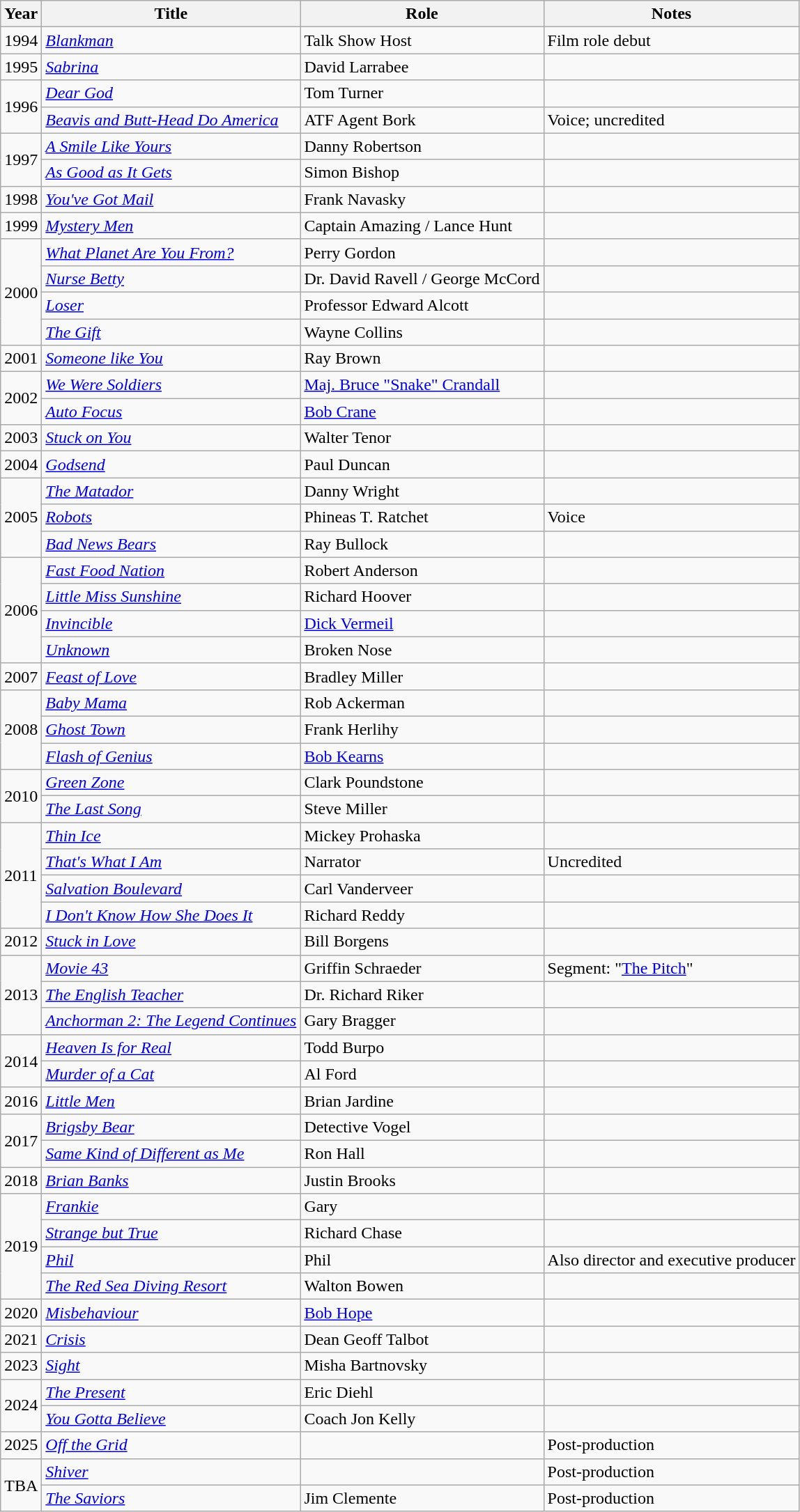<table class="wikitable sortable">
<tr>
<th>Year</th>
<th>Title</th>
<th>Role</th>
<th class="unsortable">Notes</th>
</tr>
<tr>
<td>1994</td>
<td><em><a href='#'>Blankman</a></em></td>
<td>Talk Show Host</td>
<td>Film role debut</td>
</tr>
<tr>
<td>1995</td>
<td><em><a href='#'>Sabrina</a></em></td>
<td>David Larrabee</td>
<td></td>
</tr>
<tr>
<td rowspan="2">1996</td>
<td><em><a href='#'>Dear God</a></em></td>
<td>Tom Turner</td>
<td></td>
</tr>
<tr>
<td><em><a href='#'>Beavis and Butt-Head Do America</a></em></td>
<td>ATF Agent Bork</td>
<td>Voice; uncredited</td>
</tr>
<tr>
<td rowspan="2">1997</td>
<td><em><a href='#'>A Smile Like Yours</a></em></td>
<td>Danny Robertson</td>
<td></td>
</tr>
<tr>
<td><em><a href='#'>As Good as It Gets</a></em></td>
<td>Simon Bishop</td>
<td></td>
</tr>
<tr>
<td>1998</td>
<td><em><a href='#'>You've Got Mail</a></em></td>
<td>Frank Navasky</td>
<td></td>
</tr>
<tr>
<td>1999</td>
<td><em><a href='#'>Mystery Men</a></em></td>
<td>Captain Amazing / Lance Hunt</td>
<td></td>
</tr>
<tr>
<td rowspan="4">2000</td>
<td><em><a href='#'>What Planet Are You From?</a></em></td>
<td>Perry Gordon</td>
<td></td>
</tr>
<tr>
<td><em><a href='#'>Nurse Betty</a></em></td>
<td>Dr. David Ravell / George McCord</td>
<td></td>
</tr>
<tr>
<td><em><a href='#'>Loser</a></em></td>
<td>Professor Edward Alcott</td>
<td></td>
</tr>
<tr>
<td><em><a href='#'>The Gift</a></em></td>
<td>Wayne Collins</td>
<td></td>
</tr>
<tr>
<td>2001</td>
<td><em><a href='#'>Someone like You</a></em></td>
<td>Ray Brown</td>
<td></td>
</tr>
<tr>
<td rowspan="2">2002</td>
<td><em><a href='#'>We Were Soldiers</a></em></td>
<td><a href='#'>Maj. Bruce "Snake" Crandall</a></td>
<td></td>
</tr>
<tr>
<td><em><a href='#'>Auto Focus</a></em></td>
<td><a href='#'>Bob Crane</a></td>
<td></td>
</tr>
<tr>
<td>2003</td>
<td><em><a href='#'>Stuck on You</a></em></td>
<td>Walter Tenor</td>
<td></td>
</tr>
<tr>
<td>2004</td>
<td><em><a href='#'>Godsend</a></em></td>
<td>Paul Duncan</td>
<td></td>
</tr>
<tr>
<td rowspan="3">2005</td>
<td><em><a href='#'>The Matador</a></em></td>
<td>Danny Wright</td>
<td></td>
</tr>
<tr>
<td><em><a href='#'>Robots</a></em></td>
<td>Phineas T. Ratchet</td>
<td>Voice</td>
</tr>
<tr>
<td><em><a href='#'>Bad News Bears</a></em></td>
<td>Ray Bullock</td>
<td></td>
</tr>
<tr>
<td rowspan="4">2006</td>
<td><em><a href='#'>Fast Food Nation</a></em></td>
<td>Robert Anderson</td>
<td></td>
</tr>
<tr>
<td><em><a href='#'>Little Miss Sunshine</a></em></td>
<td>Richard Hoover</td>
<td></td>
</tr>
<tr>
<td><em><a href='#'>Invincible</a></em></td>
<td><a href='#'>Dick Vermeil</a></td>
<td></td>
</tr>
<tr>
<td><em><a href='#'>Unknown</a></em></td>
<td>Broken Nose</td>
<td></td>
</tr>
<tr>
<td>2007</td>
<td><em><a href='#'>Feast of Love</a></em></td>
<td>Bradley Miller</td>
<td></td>
</tr>
<tr>
<td rowspan="3">2008</td>
<td><em><a href='#'>Baby Mama</a></em></td>
<td>Rob Ackerman</td>
<td></td>
</tr>
<tr>
<td><em><a href='#'>Ghost Town</a></em></td>
<td>Frank Herlihy</td>
<td></td>
</tr>
<tr>
<td><em><a href='#'>Flash of Genius</a></em></td>
<td><a href='#'>Bob Kearns</a></td>
<td></td>
</tr>
<tr>
<td rowspan="2">2010</td>
<td><em><a href='#'>Green Zone</a></em></td>
<td>Clark Poundstone</td>
<td></td>
</tr>
<tr>
<td><em><a href='#'>The Last Song</a></em></td>
<td>Steve Miller</td>
<td></td>
</tr>
<tr>
<td rowspan="4">2011</td>
<td><em><a href='#'>Thin Ice</a></em></td>
<td>Mickey Prohaska</td>
<td></td>
</tr>
<tr>
<td><em><a href='#'>That's What I Am</a></em></td>
<td>Narrator</td>
<td>Uncredited</td>
</tr>
<tr>
<td><em><a href='#'>Salvation Boulevard</a></em></td>
<td>Carl Vanderveer</td>
<td></td>
</tr>
<tr>
<td><em><a href='#'>I Don't Know How She Does It</a></em></td>
<td>Richard Reddy</td>
<td></td>
</tr>
<tr>
<td>2012</td>
<td><em><a href='#'>Stuck in Love</a></em></td>
<td>Bill Borgens</td>
<td></td>
</tr>
<tr>
<td rowspan="3">2013</td>
<td><em><a href='#'>Movie 43</a></em></td>
<td>Griffin Schraeder</td>
<td>Segment: "<a href='#'>The Pitch</a>"</td>
</tr>
<tr>
<td><em><a href='#'>The English Teacher</a></em></td>
<td>Dr. Richard Riker</td>
<td></td>
</tr>
<tr>
<td><em><a href='#'>Anchorman 2: The Legend Continues</a></em></td>
<td>Gary Bragger</td>
<td></td>
</tr>
<tr>
<td rowspan="2">2014</td>
<td><em><a href='#'>Heaven Is for Real</a></em></td>
<td>Todd Burpo</td>
<td></td>
</tr>
<tr>
<td><em><a href='#'>Murder of a Cat</a></em></td>
<td>Al Ford</td>
<td></td>
</tr>
<tr>
<td>2016</td>
<td><em><a href='#'>Little Men</a></em></td>
<td>Brian Jardine</td>
<td></td>
</tr>
<tr>
<td rowspan="2">2017</td>
<td><em><a href='#'>Brigsby Bear</a></em></td>
<td>Detective Vogel</td>
<td></td>
</tr>
<tr>
<td><em><a href='#'>Same Kind of Different as Me</a></em></td>
<td>Ron Hall</td>
<td></td>
</tr>
<tr>
<td>2018</td>
<td><em><a href='#'>Brian Banks</a></em></td>
<td>Justin Brooks</td>
<td></td>
</tr>
<tr>
<td rowspan="4">2019</td>
<td><em><a href='#'>Frankie</a></em></td>
<td>Gary</td>
<td></td>
</tr>
<tr>
<td><em><a href='#'>Strange but True</a></em></td>
<td>Richard Chase</td>
<td></td>
</tr>
<tr>
<td><em><a href='#'>Phil</a></em></td>
<td>Phil</td>
<td>Also director and executive producer</td>
</tr>
<tr>
<td><em><a href='#'>The Red Sea Diving Resort</a></em></td>
<td>Walton Bowen</td>
<td></td>
</tr>
<tr>
<td>2020</td>
<td><em><a href='#'>Misbehaviour</a></em></td>
<td><a href='#'>Bob Hope</a></td>
<td></td>
</tr>
<tr>
<td>2021</td>
<td><em><a href='#'>Crisis</a></em></td>
<td>Dean Geoff Talbot</td>
<td></td>
</tr>
<tr>
<td>2023</td>
<td><em><a href='#'>Sight</a></em></td>
<td>Misha Bartnovsky</td>
<td></td>
</tr>
<tr>
<td rowspan="2">2024</td>
<td><em><a href='#'>The Present</a></em></td>
<td>Eric Diehl</td>
<td></td>
</tr>
<tr>
<td><em><a href='#'>You Gotta Believe</a></em></td>
<td>Coach Jon Kelly</td>
<td></td>
</tr>
<tr>
<td>2025</td>
<td><em><a href='#'>Off the Grid</a></em></td>
<td></td>
<td>Post-production</td>
</tr>
<tr>
<td rowspan="2">TBA</td>
<td><em><a href='#'>Shiver</a></em></td>
<td></td>
<td>Post-production</td>
</tr>
<tr>
<td><em><a href='#'>The Saviors</a></em></td>
<td>Jim Clemente</td>
<td>Post-production</td>
</tr>
</table>
